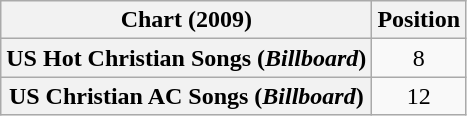<table class="wikitable sortabel plainrowheaders" style="text-align:center">
<tr>
<th>Chart (2009)</th>
<th>Position</th>
</tr>
<tr>
<th scope="row">US Hot Christian Songs (<em>Billboard</em>)</th>
<td>8</td>
</tr>
<tr>
<th scope="row">US Christian AC Songs (<em>Billboard</em>)</th>
<td>12</td>
</tr>
</table>
